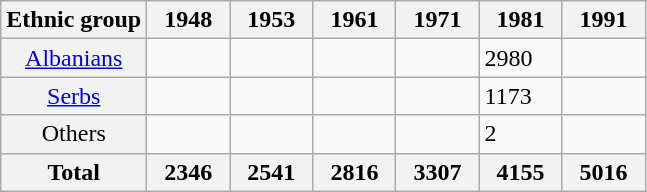<table class="wikitable" border="1">
<tr>
<th>Ethnic group</th>
<th style=width:3em>1948</th>
<th style=width:3em>1953</th>
<th style=width:3em>1961</th>
<th style=width:3em>1971</th>
<th style=width:3em>1981</th>
<th style=width:3em>1991</th>
</tr>
<tr>
<th style=font-weight:300><a href='#'>Albanians</a></th>
<td></td>
<td></td>
<td></td>
<td></td>
<td>2980</td>
<td></td>
</tr>
<tr>
<th style=font-weight:300><a href='#'>Serbs</a></th>
<td></td>
<td></td>
<td></td>
<td></td>
<td>1173</td>
<td></td>
</tr>
<tr>
<th style=font-weight:300>Others</th>
<td></td>
<td></td>
<td></td>
<td></td>
<td>2</td>
<td></td>
</tr>
<tr>
<th>Total</th>
<th>2346</th>
<th>2541</th>
<th>2816</th>
<th>3307</th>
<th>4155</th>
<th>5016</th>
</tr>
</table>
